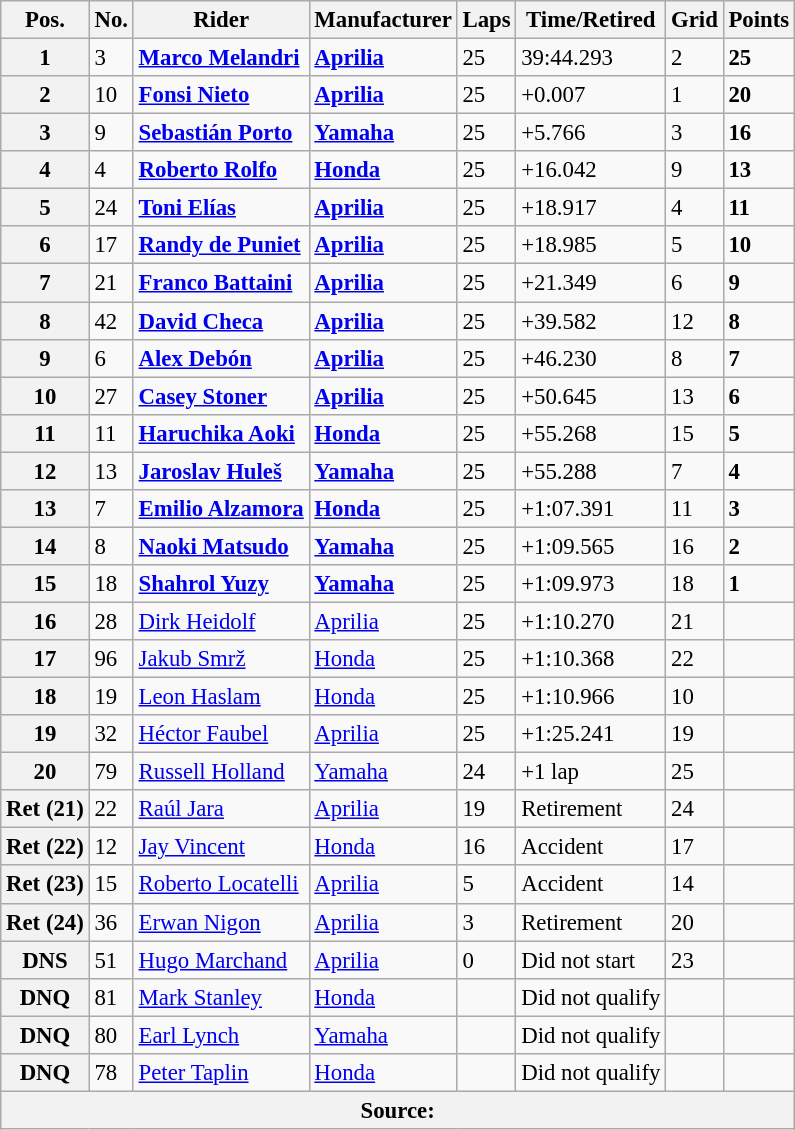<table class="wikitable" style="font-size: 95%;">
<tr>
<th>Pos.</th>
<th>No.</th>
<th>Rider</th>
<th>Manufacturer</th>
<th>Laps</th>
<th>Time/Retired</th>
<th>Grid</th>
<th>Points</th>
</tr>
<tr>
<th>1</th>
<td>3</td>
<td> <strong><a href='#'>Marco Melandri</a></strong></td>
<td><strong><a href='#'>Aprilia</a></strong></td>
<td>25</td>
<td>39:44.293</td>
<td>2</td>
<td><strong>25</strong></td>
</tr>
<tr>
<th>2</th>
<td>10</td>
<td> <strong><a href='#'>Fonsi Nieto</a></strong></td>
<td><strong><a href='#'>Aprilia</a></strong></td>
<td>25</td>
<td>+0.007</td>
<td>1</td>
<td><strong>20</strong></td>
</tr>
<tr>
<th>3</th>
<td>9</td>
<td> <strong><a href='#'>Sebastián Porto</a></strong></td>
<td><strong><a href='#'>Yamaha</a></strong></td>
<td>25</td>
<td>+5.766</td>
<td>3</td>
<td><strong>16</strong></td>
</tr>
<tr>
<th>4</th>
<td>4</td>
<td> <strong><a href='#'>Roberto Rolfo</a></strong></td>
<td><strong><a href='#'>Honda</a></strong></td>
<td>25</td>
<td>+16.042</td>
<td>9</td>
<td><strong>13</strong></td>
</tr>
<tr>
<th>5</th>
<td>24</td>
<td> <strong><a href='#'>Toni Elías</a></strong></td>
<td><strong><a href='#'>Aprilia</a></strong></td>
<td>25</td>
<td>+18.917</td>
<td>4</td>
<td><strong>11</strong></td>
</tr>
<tr>
<th>6</th>
<td>17</td>
<td> <strong><a href='#'>Randy de Puniet</a></strong></td>
<td><strong><a href='#'>Aprilia</a></strong></td>
<td>25</td>
<td>+18.985</td>
<td>5</td>
<td><strong>10</strong></td>
</tr>
<tr>
<th>7</th>
<td>21</td>
<td> <strong><a href='#'>Franco Battaini</a></strong></td>
<td><strong><a href='#'>Aprilia</a></strong></td>
<td>25</td>
<td>+21.349</td>
<td>6</td>
<td><strong>9</strong></td>
</tr>
<tr>
<th>8</th>
<td>42</td>
<td> <strong><a href='#'>David Checa</a></strong></td>
<td><strong><a href='#'>Aprilia</a></strong></td>
<td>25</td>
<td>+39.582</td>
<td>12</td>
<td><strong>8</strong></td>
</tr>
<tr>
<th>9</th>
<td>6</td>
<td> <strong><a href='#'>Alex Debón</a></strong></td>
<td><strong><a href='#'>Aprilia</a></strong></td>
<td>25</td>
<td>+46.230</td>
<td>8</td>
<td><strong>7</strong></td>
</tr>
<tr>
<th>10</th>
<td>27</td>
<td> <strong><a href='#'>Casey Stoner</a></strong></td>
<td><strong><a href='#'>Aprilia</a></strong></td>
<td>25</td>
<td>+50.645</td>
<td>13</td>
<td><strong>6</strong></td>
</tr>
<tr>
<th>11</th>
<td>11</td>
<td> <strong><a href='#'>Haruchika Aoki</a></strong></td>
<td><strong><a href='#'>Honda</a></strong></td>
<td>25</td>
<td>+55.268</td>
<td>15</td>
<td><strong>5</strong></td>
</tr>
<tr>
<th>12</th>
<td>13</td>
<td> <strong><a href='#'>Jaroslav Huleš</a></strong></td>
<td><strong><a href='#'>Yamaha</a></strong></td>
<td>25</td>
<td>+55.288</td>
<td>7</td>
<td><strong>4</strong></td>
</tr>
<tr>
<th>13</th>
<td>7</td>
<td> <strong><a href='#'>Emilio Alzamora</a></strong></td>
<td><strong><a href='#'>Honda</a></strong></td>
<td>25</td>
<td>+1:07.391</td>
<td>11</td>
<td><strong>3</strong></td>
</tr>
<tr>
<th>14</th>
<td>8</td>
<td> <strong><a href='#'>Naoki Matsudo</a></strong></td>
<td><strong><a href='#'>Yamaha</a></strong></td>
<td>25</td>
<td>+1:09.565</td>
<td>16</td>
<td><strong>2</strong></td>
</tr>
<tr>
<th>15</th>
<td>18</td>
<td> <strong><a href='#'>Shahrol Yuzy</a></strong></td>
<td><strong><a href='#'>Yamaha</a></strong></td>
<td>25</td>
<td>+1:09.973</td>
<td>18</td>
<td><strong>1</strong></td>
</tr>
<tr>
<th>16</th>
<td>28</td>
<td> <a href='#'>Dirk Heidolf</a></td>
<td><a href='#'>Aprilia</a></td>
<td>25</td>
<td>+1:10.270</td>
<td>21</td>
<td></td>
</tr>
<tr>
<th>17</th>
<td>96</td>
<td> <a href='#'>Jakub Smrž</a></td>
<td><a href='#'>Honda</a></td>
<td>25</td>
<td>+1:10.368</td>
<td>22</td>
<td></td>
</tr>
<tr>
<th>18</th>
<td>19</td>
<td> <a href='#'>Leon Haslam</a></td>
<td><a href='#'>Honda</a></td>
<td>25</td>
<td>+1:10.966</td>
<td>10</td>
<td></td>
</tr>
<tr>
<th>19</th>
<td>32</td>
<td> <a href='#'>Héctor Faubel</a></td>
<td><a href='#'>Aprilia</a></td>
<td>25</td>
<td>+1:25.241</td>
<td>19</td>
<td></td>
</tr>
<tr>
<th>20</th>
<td>79</td>
<td> <a href='#'>Russell Holland</a></td>
<td><a href='#'>Yamaha</a></td>
<td>24</td>
<td>+1 lap</td>
<td>25</td>
<td></td>
</tr>
<tr>
<th>Ret (21)</th>
<td>22</td>
<td> <a href='#'>Raúl Jara</a></td>
<td><a href='#'>Aprilia</a></td>
<td>19</td>
<td>Retirement</td>
<td>24</td>
<td></td>
</tr>
<tr>
<th>Ret (22)</th>
<td>12</td>
<td> <a href='#'>Jay Vincent</a></td>
<td><a href='#'>Honda</a></td>
<td>16</td>
<td>Accident</td>
<td>17</td>
<td></td>
</tr>
<tr>
<th>Ret (23)</th>
<td>15</td>
<td> <a href='#'>Roberto Locatelli</a></td>
<td><a href='#'>Aprilia</a></td>
<td>5</td>
<td>Accident</td>
<td>14</td>
<td></td>
</tr>
<tr>
<th>Ret (24)</th>
<td>36</td>
<td> <a href='#'>Erwan Nigon</a></td>
<td><a href='#'>Aprilia</a></td>
<td>3</td>
<td>Retirement</td>
<td>20</td>
<td></td>
</tr>
<tr>
<th>DNS</th>
<td>51</td>
<td> <a href='#'>Hugo Marchand</a></td>
<td><a href='#'>Aprilia</a></td>
<td>0</td>
<td>Did not start</td>
<td>23</td>
<td></td>
</tr>
<tr>
<th>DNQ</th>
<td>81</td>
<td> <a href='#'>Mark Stanley</a></td>
<td><a href='#'>Honda</a></td>
<td></td>
<td>Did not qualify</td>
<td></td>
<td></td>
</tr>
<tr>
<th>DNQ</th>
<td>80</td>
<td> <a href='#'>Earl Lynch</a></td>
<td><a href='#'>Yamaha</a></td>
<td></td>
<td>Did not qualify</td>
<td></td>
<td></td>
</tr>
<tr>
<th>DNQ</th>
<td>78</td>
<td> <a href='#'>Peter Taplin</a></td>
<td><a href='#'>Honda</a></td>
<td></td>
<td>Did not qualify</td>
<td></td>
<td></td>
</tr>
<tr>
<th colspan=8>Source:</th>
</tr>
</table>
